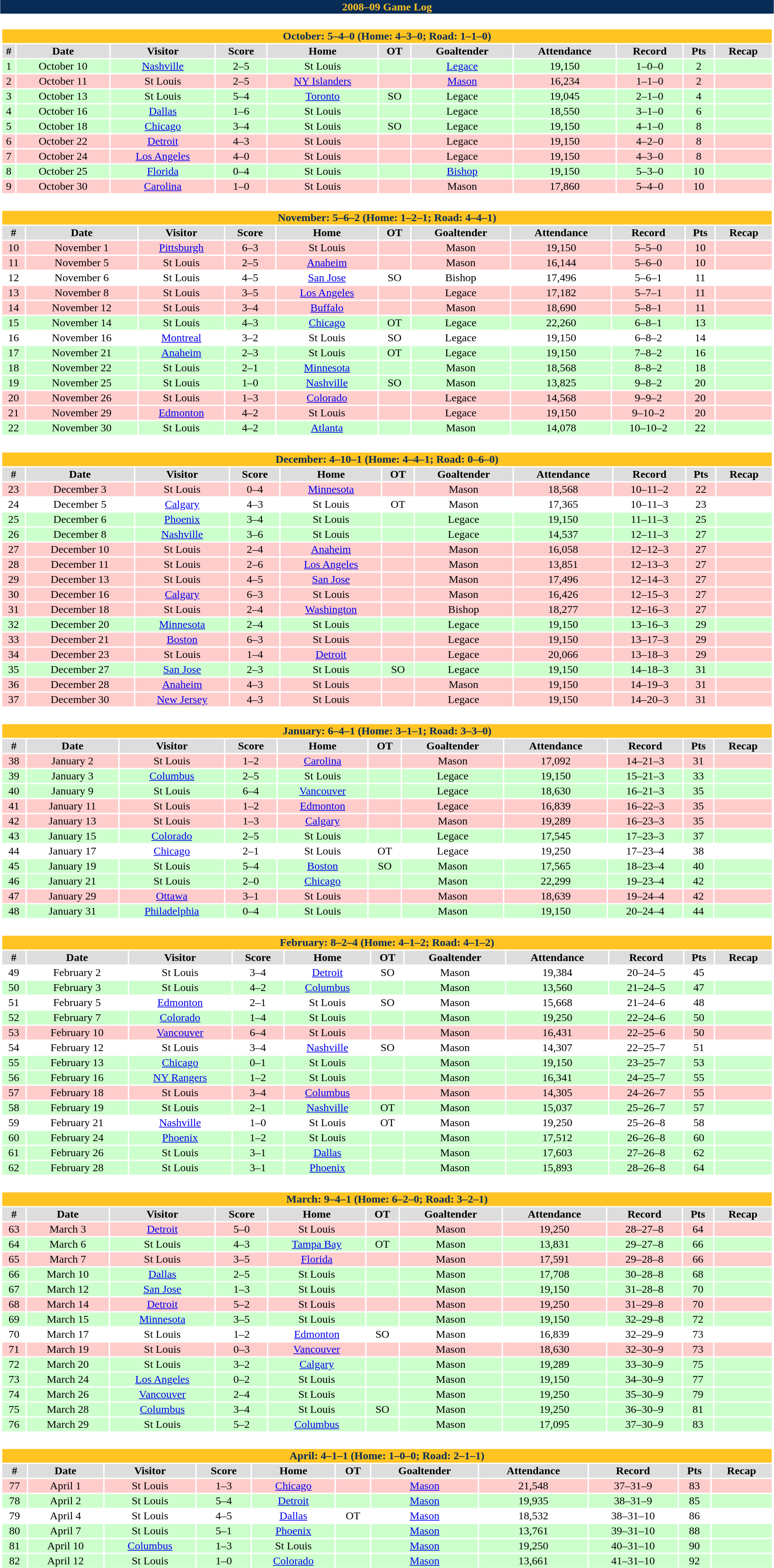<table class="toccolours" width=90% style="clear:both; margin:1.5em auto; text-align:center;">
<tr>
<th colspan=11 style="background:#092c57; color:#ffc322;">2008–09 Game Log</th>
</tr>
<tr>
<td colspan=11><br><table class="toccolours collapsible collapsed" width=100%>
<tr>
<th colspan=11 style="background:#ffc322; color:#092c57;">October: 5–4–0 (Home: 4–3–0; Road: 1–1–0)</th>
</tr>
<tr align="center" bgcolor="#dddddd">
<td><strong>#</strong></td>
<td><strong>Date</strong></td>
<td><strong>Visitor</strong></td>
<td><strong>Score</strong></td>
<td><strong>Home</strong></td>
<td><strong>OT</strong></td>
<td><strong>Goaltender</strong></td>
<td><strong>Attendance</strong></td>
<td><strong>Record</strong></td>
<td><strong>Pts</strong></td>
<td><strong>Recap</strong></td>
</tr>
<tr align="center" bgcolor="#ccffcc">
<td>1</td>
<td>October 10</td>
<td><a href='#'>Nashville</a></td>
<td>2–5</td>
<td>St Louis</td>
<td></td>
<td><a href='#'>Legace</a></td>
<td>19,150</td>
<td>1–0–0</td>
<td>2</td>
<td></td>
</tr>
<tr align="center" bgcolor="#ffcccc">
<td>2</td>
<td>October 11</td>
<td>St Louis</td>
<td>2–5</td>
<td><a href='#'>NY Islanders</a></td>
<td></td>
<td><a href='#'>Mason</a></td>
<td>16,234</td>
<td>1–1–0</td>
<td>2</td>
<td></td>
</tr>
<tr align="center" bgcolor="#ccffcc">
<td>3</td>
<td>October 13</td>
<td>St Louis</td>
<td>5–4</td>
<td><a href='#'>Toronto</a></td>
<td>SO</td>
<td>Legace</td>
<td>19,045</td>
<td>2–1–0</td>
<td>4</td>
<td></td>
</tr>
<tr align="center" bgcolor="#ccffcc">
<td>4</td>
<td>October 16</td>
<td><a href='#'>Dallas</a></td>
<td>1–6</td>
<td>St Louis</td>
<td></td>
<td>Legace</td>
<td>18,550</td>
<td>3–1–0</td>
<td>6</td>
<td></td>
</tr>
<tr align="center" bgcolor="#ccffcc">
<td>5</td>
<td>October 18</td>
<td><a href='#'>Chicago</a></td>
<td>3–4</td>
<td>St Louis</td>
<td>SO</td>
<td>Legace</td>
<td>19,150</td>
<td>4–1–0</td>
<td>8</td>
<td></td>
</tr>
<tr align="center" bgcolor="#ffcccc">
<td>6</td>
<td>October 22</td>
<td><a href='#'>Detroit</a></td>
<td>4–3</td>
<td>St Louis</td>
<td></td>
<td>Legace</td>
<td>19,150</td>
<td>4–2–0</td>
<td>8</td>
<td></td>
</tr>
<tr align="center" bgcolor="#ffcccc">
<td>7</td>
<td>October 24</td>
<td><a href='#'>Los Angeles</a></td>
<td>4–0</td>
<td>St Louis</td>
<td></td>
<td>Legace</td>
<td>19,150</td>
<td>4–3–0</td>
<td>8</td>
<td></td>
</tr>
<tr align="center" bgcolor="#ccffcc">
<td>8</td>
<td>October 25</td>
<td><a href='#'>Florida</a></td>
<td>0–4</td>
<td>St Louis</td>
<td></td>
<td><a href='#'>Bishop</a></td>
<td>19,150</td>
<td>5–3–0</td>
<td>10</td>
<td></td>
</tr>
<tr align="center" bgcolor="#ffcccc">
<td>9</td>
<td>October 30</td>
<td><a href='#'>Carolina</a></td>
<td>1–0</td>
<td>St Louis</td>
<td></td>
<td>Mason</td>
<td>17,860</td>
<td>5–4–0</td>
<td>10</td>
<td></td>
</tr>
</table>
</td>
</tr>
<tr>
<td colspan=11><br><table class="toccolours collapsible collapsed" width=100%>
<tr>
<th colspan=11 style="background:#ffc322; color:#092c57;">November: 5–6–2 (Home: 1–2–1; Road: 4–4–1)</th>
</tr>
<tr align="center" bgcolor="#dddddd">
<td><strong>#</strong></td>
<td><strong>Date</strong></td>
<td><strong>Visitor</strong></td>
<td><strong>Score</strong></td>
<td><strong>Home</strong></td>
<td><strong>OT</strong></td>
<td><strong>Goaltender</strong></td>
<td><strong>Attendance</strong></td>
<td><strong>Record</strong></td>
<td><strong>Pts</strong></td>
<td><strong>Recap</strong></td>
</tr>
<tr align="center" bgcolor="#ffcccc">
<td>10</td>
<td>November 1</td>
<td><a href='#'>Pittsburgh</a></td>
<td>6–3</td>
<td>St Louis</td>
<td></td>
<td>Mason</td>
<td>19,150</td>
<td>5–5–0</td>
<td>10</td>
<td></td>
</tr>
<tr align="center" bgcolor="#ffcccc">
<td>11</td>
<td>November 5</td>
<td>St Louis</td>
<td>2–5</td>
<td><a href='#'>Anaheim</a></td>
<td></td>
<td>Mason</td>
<td>16,144</td>
<td>5–6–0</td>
<td>10</td>
<td></td>
</tr>
<tr align="center" bgcolor="#ffffff">
<td>12</td>
<td>November 6</td>
<td>St Louis</td>
<td>4–5</td>
<td><a href='#'>San Jose</a></td>
<td>SO</td>
<td>Bishop</td>
<td>17,496</td>
<td>5–6–1</td>
<td>11</td>
<td></td>
</tr>
<tr align="center" bgcolor="#ffcccc">
<td>13</td>
<td>November 8</td>
<td>St Louis</td>
<td>3–5</td>
<td><a href='#'>Los Angeles</a></td>
<td></td>
<td>Legace</td>
<td>17,182</td>
<td>5–7–1</td>
<td>11</td>
<td></td>
</tr>
<tr align="center" bgcolor="#ffcccc">
<td>14</td>
<td>November 12</td>
<td>St Louis</td>
<td>3–4</td>
<td><a href='#'>Buffalo</a></td>
<td></td>
<td>Mason</td>
<td>18,690</td>
<td>5–8–1</td>
<td>11</td>
<td></td>
</tr>
<tr align="center" bgcolor="#ccffcc">
<td>15</td>
<td>November 14</td>
<td>St Louis</td>
<td>4–3</td>
<td><a href='#'>Chicago</a></td>
<td>OT</td>
<td>Legace</td>
<td>22,260</td>
<td>6–8–1</td>
<td>13</td>
<td></td>
</tr>
<tr align="center" bgcolor="#ffffff">
<td>16</td>
<td>November 16</td>
<td><a href='#'>Montreal</a></td>
<td>3–2</td>
<td>St Louis</td>
<td>SO</td>
<td>Legace</td>
<td>19,150</td>
<td>6–8–2</td>
<td>14</td>
<td></td>
</tr>
<tr align="center" bgcolor="#ccffcc">
<td>17</td>
<td>November 21</td>
<td><a href='#'>Anaheim</a></td>
<td>2–3</td>
<td>St Louis</td>
<td>OT</td>
<td>Legace</td>
<td>19,150</td>
<td>7–8–2</td>
<td>16</td>
<td></td>
</tr>
<tr align="center" bgcolor="#ccffcc">
<td>18</td>
<td>November 22</td>
<td>St Louis</td>
<td>2–1</td>
<td><a href='#'>Minnesota</a></td>
<td></td>
<td>Mason</td>
<td>18,568</td>
<td>8–8–2</td>
<td>18</td>
<td></td>
</tr>
<tr align="center" bgcolor="#ccffcc">
<td>19</td>
<td>November 25</td>
<td>St Louis</td>
<td>1–0</td>
<td><a href='#'>Nashville</a></td>
<td>SO</td>
<td>Mason</td>
<td>13,825</td>
<td>9–8–2</td>
<td>20</td>
<td></td>
</tr>
<tr align="center" bgcolor="#ffcccc">
<td>20</td>
<td>November 26</td>
<td>St Louis</td>
<td>1–3</td>
<td><a href='#'>Colorado</a></td>
<td></td>
<td>Legace</td>
<td>14,568</td>
<td>9–9–2</td>
<td>20</td>
<td></td>
</tr>
<tr align="center" bgcolor="#ffcccc">
<td>21</td>
<td>November 29</td>
<td><a href='#'>Edmonton</a></td>
<td>4–2</td>
<td>St Louis</td>
<td></td>
<td>Legace</td>
<td>19,150</td>
<td>9–10–2</td>
<td>20</td>
<td></td>
</tr>
<tr align="center" bgcolor="#ccffcc">
<td>22</td>
<td>November 30</td>
<td>St Louis</td>
<td>4–2</td>
<td><a href='#'>Atlanta</a></td>
<td></td>
<td>Mason</td>
<td>14,078</td>
<td>10–10–2</td>
<td>22</td>
<td></td>
</tr>
</table>
</td>
</tr>
<tr>
<td colspan=11><br><table class="toccolours collapsible collapsed" width=100%>
<tr>
<th colspan=11 style="background:#ffc322; color:#092c57;">December: 4–10–1 (Home: 4–4–1; Road: 0–6–0)</th>
</tr>
<tr align="center" bgcolor="#dddddd">
<td><strong>#</strong></td>
<td><strong>Date</strong></td>
<td><strong>Visitor</strong></td>
<td><strong>Score</strong></td>
<td><strong>Home</strong></td>
<td><strong>OT</strong></td>
<td><strong>Goaltender</strong></td>
<td><strong>Attendance</strong></td>
<td><strong>Record</strong></td>
<td><strong>Pts</strong></td>
<td><strong>Recap</strong></td>
</tr>
<tr align="center" bgcolor="#ffcccc">
<td>23</td>
<td>December 3</td>
<td>St Louis</td>
<td>0–4</td>
<td><a href='#'>Minnesota</a></td>
<td></td>
<td>Mason</td>
<td>18,568</td>
<td>10–11–2</td>
<td>22</td>
<td></td>
</tr>
<tr align="center" bgcolor="#ffffff">
<td>24</td>
<td>December 5</td>
<td><a href='#'>Calgary</a></td>
<td>4–3</td>
<td>St Louis</td>
<td>OT</td>
<td>Mason</td>
<td>17,365</td>
<td>10–11–3</td>
<td>23</td>
<td></td>
</tr>
<tr align="center" bgcolor="#ccffcc">
<td>25</td>
<td>December 6</td>
<td><a href='#'>Phoenix</a></td>
<td>3–4</td>
<td>St Louis</td>
<td></td>
<td>Legace</td>
<td>19,150</td>
<td>11–11–3</td>
<td>25</td>
<td></td>
</tr>
<tr align="center" bgcolor="#ccffcc">
<td>26</td>
<td>December 8</td>
<td><a href='#'>Nashville</a></td>
<td>3–6</td>
<td>St Louis</td>
<td></td>
<td>Legace</td>
<td>14,537</td>
<td>12–11–3</td>
<td>27</td>
<td></td>
</tr>
<tr align="center" bgcolor="#ffcccc">
<td>27</td>
<td>December 10</td>
<td>St Louis</td>
<td>2–4</td>
<td><a href='#'>Anaheim</a></td>
<td></td>
<td>Mason</td>
<td>16,058</td>
<td>12–12–3</td>
<td>27</td>
<td></td>
</tr>
<tr align="center" bgcolor="#ffcccc">
<td>28</td>
<td>December 11</td>
<td>St Louis</td>
<td>2–6</td>
<td><a href='#'>Los Angeles</a></td>
<td></td>
<td>Mason</td>
<td>13,851</td>
<td>12–13–3</td>
<td>27</td>
<td></td>
</tr>
<tr align="center" bgcolor="#ffcccc">
<td>29</td>
<td>December 13</td>
<td>St Louis</td>
<td>4–5</td>
<td><a href='#'>San Jose</a></td>
<td></td>
<td>Mason</td>
<td>17,496</td>
<td>12–14–3</td>
<td>27</td>
<td></td>
</tr>
<tr align="center" bgcolor="#ffcccc">
<td>30</td>
<td>December 16</td>
<td><a href='#'>Calgary</a></td>
<td>6–3</td>
<td>St Louis</td>
<td></td>
<td>Mason</td>
<td>16,426</td>
<td>12–15–3</td>
<td>27</td>
<td></td>
</tr>
<tr align="center" bgcolor="#ffcccc">
<td>31</td>
<td>December 18</td>
<td>St Louis</td>
<td>2–4</td>
<td><a href='#'>Washington</a></td>
<td></td>
<td>Bishop</td>
<td>18,277</td>
<td>12–16–3</td>
<td>27</td>
<td></td>
</tr>
<tr align="center" bgcolor="#ccffcc">
<td>32</td>
<td>December 20</td>
<td><a href='#'>Minnesota</a></td>
<td>2–4</td>
<td>St Louis</td>
<td></td>
<td>Legace</td>
<td>19,150</td>
<td>13–16–3</td>
<td>29</td>
<td></td>
</tr>
<tr align="center" bgcolor="#ffcccc">
<td>33</td>
<td>December 21</td>
<td><a href='#'>Boston</a></td>
<td>6–3</td>
<td>St Louis</td>
<td></td>
<td>Legace</td>
<td>19,150</td>
<td>13–17–3</td>
<td>29</td>
<td></td>
</tr>
<tr align="center" bgcolor="#ffcccc">
<td>34</td>
<td>December 23</td>
<td>St Louis</td>
<td>1–4</td>
<td><a href='#'>Detroit</a></td>
<td></td>
<td>Legace</td>
<td>20,066</td>
<td>13–18–3</td>
<td>29</td>
<td></td>
</tr>
<tr align="center" bgcolor="#ccffcc">
<td>35</td>
<td>December 27</td>
<td><a href='#'>San Jose</a></td>
<td>2–3</td>
<td>St Louis</td>
<td>SO</td>
<td>Legace</td>
<td>19,150</td>
<td>14–18–3</td>
<td>31</td>
<td></td>
</tr>
<tr align="center" bgcolor="#ffcccc">
<td>36</td>
<td>December 28</td>
<td><a href='#'>Anaheim</a></td>
<td>4–3</td>
<td>St Louis</td>
<td></td>
<td>Mason</td>
<td>19,150</td>
<td>14–19–3</td>
<td>31</td>
<td></td>
</tr>
<tr align="center" bgcolor="#ffcccc">
<td>37</td>
<td>December 30</td>
<td><a href='#'>New Jersey</a></td>
<td>4–3</td>
<td>St Louis</td>
<td></td>
<td>Legace</td>
<td>19,150</td>
<td>14–20–3</td>
<td>31</td>
<td></td>
</tr>
</table>
</td>
</tr>
<tr>
<td colspan=11><br><table class="toccolours collapsible collapsed" width=100%>
<tr>
<th colspan=11 style="background:#ffc322; color:#092c57;">January: 6–4–1 (Home: 3–1–1; Road: 3–3–0)</th>
</tr>
<tr align="center" bgcolor="#dddddd">
<td><strong>#</strong></td>
<td><strong>Date</strong></td>
<td><strong>Visitor</strong></td>
<td><strong>Score</strong></td>
<td><strong>Home</strong></td>
<td><strong>OT</strong></td>
<td><strong>Goaltender</strong></td>
<td><strong>Attendance</strong></td>
<td><strong>Record</strong></td>
<td><strong>Pts</strong></td>
<td><strong>Recap</strong></td>
</tr>
<tr align="center" bgcolor="#ffcccc">
<td>38</td>
<td>January 2</td>
<td>St Louis</td>
<td>1–2</td>
<td><a href='#'>Carolina</a></td>
<td></td>
<td>Mason</td>
<td>17,092</td>
<td>14–21–3</td>
<td>31</td>
<td></td>
</tr>
<tr align="center" bgcolor="#ccffcc">
<td>39</td>
<td>January 3</td>
<td><a href='#'>Columbus</a></td>
<td>2–5</td>
<td>St Louis</td>
<td></td>
<td>Legace</td>
<td>19,150</td>
<td>15–21–3</td>
<td>33</td>
<td></td>
</tr>
<tr align="center" bgcolor="#ccffcc">
<td>40</td>
<td>January 9</td>
<td>St Louis</td>
<td>6–4</td>
<td><a href='#'>Vancouver</a></td>
<td></td>
<td>Legace</td>
<td>18,630</td>
<td>16–21–3</td>
<td>35</td>
<td></td>
</tr>
<tr align="center" bgcolor="#ffcccc">
<td>41</td>
<td>January 11</td>
<td>St Louis</td>
<td>1–2</td>
<td><a href='#'>Edmonton</a></td>
<td></td>
<td>Legace</td>
<td>16,839</td>
<td>16–22–3</td>
<td>35</td>
<td></td>
</tr>
<tr align="center" bgcolor="#ffcccc">
<td>42</td>
<td>January 13</td>
<td>St Louis</td>
<td>1–3</td>
<td><a href='#'>Calgary</a></td>
<td></td>
<td>Mason</td>
<td>19,289</td>
<td>16–23–3</td>
<td>35</td>
<td></td>
</tr>
<tr align="center" bgcolor="#ccffcc">
<td>43</td>
<td>January 15</td>
<td><a href='#'>Colorado</a></td>
<td>2–5</td>
<td>St Louis</td>
<td></td>
<td>Legace</td>
<td>17,545</td>
<td>17–23–3</td>
<td>37</td>
<td></td>
</tr>
<tr align="center" bgcolor="#ffffff">
<td>44</td>
<td>January 17</td>
<td><a href='#'>Chicago</a></td>
<td>2–1</td>
<td>St Louis</td>
<td>OT</td>
<td>Legace</td>
<td>19,250</td>
<td>17–23–4</td>
<td>38</td>
<td></td>
</tr>
<tr align="center" bgcolor="#ccffcc">
<td>45</td>
<td>January 19</td>
<td>St Louis</td>
<td>5–4</td>
<td><a href='#'>Boston</a></td>
<td>SO</td>
<td>Mason</td>
<td>17,565</td>
<td>18–23–4</td>
<td>40</td>
<td></td>
</tr>
<tr align="center" bgcolor="#ccffcc">
<td>46</td>
<td>January 21</td>
<td>St Louis</td>
<td>2–0</td>
<td><a href='#'>Chicago</a></td>
<td></td>
<td>Mason</td>
<td>22,299</td>
<td>19–23–4</td>
<td>42</td>
<td></td>
</tr>
<tr align="center" bgcolor="#ffcccc">
<td>47</td>
<td>January 29</td>
<td><a href='#'>Ottawa</a></td>
<td>3–1</td>
<td>St Louis</td>
<td></td>
<td>Mason</td>
<td>18,639</td>
<td>19–24–4</td>
<td>42</td>
<td></td>
</tr>
<tr align="center" bgcolor="#ccffcc">
<td>48</td>
<td>January 31</td>
<td><a href='#'>Philadelphia</a></td>
<td>0–4</td>
<td>St Louis</td>
<td></td>
<td>Mason</td>
<td>19,150</td>
<td>20–24–4</td>
<td>44</td>
<td></td>
</tr>
</table>
</td>
</tr>
<tr>
<td colspan=11><br><table class="toccolours collapsible collapsed" width=100%>
<tr>
<th colspan=11 style="background:#ffc322; color:#092c57;">February: 8–2–4 (Home: 4–1–2; Road: 4–1–2)</th>
</tr>
<tr align="center" bgcolor="#dddddd">
<td><strong>#</strong></td>
<td><strong>Date</strong></td>
<td><strong>Visitor</strong></td>
<td><strong>Score</strong></td>
<td><strong>Home</strong></td>
<td><strong>OT</strong></td>
<td><strong>Goaltender</strong></td>
<td><strong>Attendance</strong></td>
<td><strong>Record</strong></td>
<td><strong>Pts</strong></td>
<td><strong>Recap</strong></td>
</tr>
<tr align="center" bgcolor="#ffffff">
<td>49</td>
<td>February 2</td>
<td>St Louis</td>
<td>3–4</td>
<td><a href='#'>Detroit</a></td>
<td>SO</td>
<td>Mason</td>
<td>19,384</td>
<td>20–24–5</td>
<td>45</td>
<td></td>
</tr>
<tr align="center" bgcolor="#ccffcc">
<td>50</td>
<td>February 3</td>
<td>St Louis</td>
<td>4–2</td>
<td><a href='#'>Columbus</a></td>
<td></td>
<td>Mason</td>
<td>13,560</td>
<td>21–24–5</td>
<td>47</td>
<td></td>
</tr>
<tr align="center" bgcolor="#ffffff">
<td>51</td>
<td>February 5</td>
<td><a href='#'>Edmonton</a></td>
<td>2–1</td>
<td>St Louis</td>
<td>SO</td>
<td>Mason</td>
<td>15,668</td>
<td>21–24–6</td>
<td>48</td>
<td></td>
</tr>
<tr align="center" bgcolor="#ccffcc">
<td>52</td>
<td>February 7</td>
<td><a href='#'>Colorado</a></td>
<td>1–4</td>
<td>St Louis</td>
<td></td>
<td>Mason</td>
<td>19,250</td>
<td>22–24–6</td>
<td>50</td>
<td></td>
</tr>
<tr align="center" bgcolor="#ffcccc">
<td>53</td>
<td>February 10</td>
<td><a href='#'>Vancouver</a></td>
<td>6–4</td>
<td>St Louis</td>
<td></td>
<td>Mason</td>
<td>16,431</td>
<td>22–25–6</td>
<td>50</td>
<td></td>
</tr>
<tr align="center" bgcolor="#ffffff">
<td>54</td>
<td>February 12</td>
<td>St Louis</td>
<td>3–4</td>
<td><a href='#'>Nashville</a></td>
<td>SO</td>
<td>Mason</td>
<td>14,307</td>
<td>22–25–7</td>
<td>51</td>
<td></td>
</tr>
<tr align="center" bgcolor="#ccffcc">
<td>55</td>
<td>February 13</td>
<td><a href='#'>Chicago</a></td>
<td>0–1</td>
<td>St Louis</td>
<td></td>
<td>Mason</td>
<td>19,150</td>
<td>23–25–7</td>
<td>53</td>
<td></td>
</tr>
<tr align="center" bgcolor="#ccffcc">
<td>56</td>
<td>February 16</td>
<td><a href='#'>NY Rangers</a></td>
<td>1–2</td>
<td>St Louis</td>
<td></td>
<td>Mason</td>
<td>16,341</td>
<td>24–25–7</td>
<td>55</td>
<td></td>
</tr>
<tr align="center" bgcolor="#ffcccc">
<td>57</td>
<td>February 18</td>
<td>St Louis</td>
<td>3–4</td>
<td><a href='#'>Columbus</a></td>
<td></td>
<td>Mason</td>
<td>14,305</td>
<td>24–26–7</td>
<td>55</td>
<td></td>
</tr>
<tr align="center" bgcolor="#ccffcc">
<td>58</td>
<td>February 19</td>
<td>St Louis</td>
<td>2–1</td>
<td><a href='#'>Nashville</a></td>
<td>OT</td>
<td>Mason</td>
<td>15,037</td>
<td>25–26–7</td>
<td>57</td>
<td></td>
</tr>
<tr align="center" bgcolor="#ffffff">
<td>59</td>
<td>February 21</td>
<td><a href='#'>Nashville</a></td>
<td>1–0</td>
<td>St Louis</td>
<td>OT</td>
<td>Mason</td>
<td>19,250</td>
<td>25–26–8</td>
<td>58</td>
<td></td>
</tr>
<tr align="center" bgcolor="#ccffcc">
<td>60</td>
<td>February 24</td>
<td><a href='#'>Phoenix</a></td>
<td>1–2</td>
<td>St Louis</td>
<td></td>
<td>Mason</td>
<td>17,512</td>
<td>26–26–8</td>
<td>60</td>
<td></td>
</tr>
<tr align="center" bgcolor="#ccffcc">
<td>61</td>
<td>February 26</td>
<td>St Louis</td>
<td>3–1</td>
<td><a href='#'>Dallas</a></td>
<td></td>
<td>Mason</td>
<td>17,603</td>
<td>27–26–8</td>
<td>62</td>
<td></td>
</tr>
<tr align="center" bgcolor="#ccffcc">
<td>62</td>
<td>February 28</td>
<td>St Louis</td>
<td>3–1</td>
<td><a href='#'>Phoenix</a></td>
<td></td>
<td>Mason</td>
<td>15,893</td>
<td>28–26–8</td>
<td>64</td>
<td></td>
</tr>
</table>
</td>
</tr>
<tr>
<td colspan=11><br><table class="toccolours collapsible collapsed" width=100%>
<tr>
<th colspan=11 style="background:#ffc322; color:#092c57;">March: 9–4–1 (Home: 6–2–0; Road: 3–2–1)</th>
</tr>
<tr align="center" bgcolor="#dddddd">
<td><strong>#</strong></td>
<td><strong>Date</strong></td>
<td><strong>Visitor</strong></td>
<td><strong>Score</strong></td>
<td><strong>Home</strong></td>
<td><strong>OT</strong></td>
<td><strong>Goaltender</strong></td>
<td><strong>Attendance</strong></td>
<td><strong>Record</strong></td>
<td><strong>Pts</strong></td>
<td><strong>Recap</strong></td>
</tr>
<tr align="center" bgcolor="#ffcccc">
<td>63</td>
<td>March 3</td>
<td><a href='#'>Detroit</a></td>
<td>5–0</td>
<td>St Louis</td>
<td></td>
<td>Mason</td>
<td>19,250</td>
<td>28–27–8</td>
<td>64</td>
<td></td>
</tr>
<tr align="center" bgcolor="#ccffcc">
<td>64</td>
<td>March 6</td>
<td>St Louis</td>
<td>4–3</td>
<td><a href='#'>Tampa Bay</a></td>
<td>OT</td>
<td>Mason</td>
<td>13,831</td>
<td>29–27–8</td>
<td>66</td>
<td></td>
</tr>
<tr align="center" bgcolor="#ffcccc">
<td>65</td>
<td>March 7</td>
<td>St Louis</td>
<td>3–5</td>
<td><a href='#'>Florida</a></td>
<td></td>
<td>Mason</td>
<td>17,591</td>
<td>29–28–8</td>
<td>66</td>
<td></td>
</tr>
<tr align="center" bgcolor="#ccffcc">
<td>66</td>
<td>March 10</td>
<td><a href='#'>Dallas</a></td>
<td>2–5</td>
<td>St Louis</td>
<td></td>
<td>Mason</td>
<td>17,708</td>
<td>30–28–8</td>
<td>68</td>
<td></td>
</tr>
<tr align="center" bgcolor="#ccffcc">
<td>67</td>
<td>March 12</td>
<td><a href='#'>San Jose</a></td>
<td>1–3</td>
<td>St Louis</td>
<td></td>
<td>Mason</td>
<td>19,150</td>
<td>31–28–8</td>
<td>70</td>
<td></td>
</tr>
<tr align="center" bgcolor="#ffcccc">
<td>68</td>
<td>March 14</td>
<td><a href='#'>Detroit</a></td>
<td>5–2</td>
<td>St Louis</td>
<td></td>
<td>Mason</td>
<td>19,250</td>
<td>31–29–8</td>
<td>70</td>
<td></td>
</tr>
<tr align="center" bgcolor="#ccffcc">
<td>69</td>
<td>March 15</td>
<td><a href='#'>Minnesota</a></td>
<td>3–5</td>
<td>St Louis</td>
<td></td>
<td>Mason</td>
<td>19,150</td>
<td>32–29–8</td>
<td>72</td>
<td></td>
</tr>
<tr align="center" bgcolor="#ffffff">
<td>70</td>
<td>March 17</td>
<td>St Louis</td>
<td>1–2</td>
<td><a href='#'>Edmonton</a></td>
<td>SO</td>
<td>Mason</td>
<td>16,839</td>
<td>32–29–9</td>
<td>73</td>
<td></td>
</tr>
<tr align="center" bgcolor="#ffcccc">
<td>71</td>
<td>March 19</td>
<td>St Louis</td>
<td>0–3</td>
<td><a href='#'>Vancouver</a></td>
<td></td>
<td>Mason</td>
<td>18,630</td>
<td>32–30–9</td>
<td>73</td>
<td></td>
</tr>
<tr align="center" bgcolor="#ccffcc">
<td>72</td>
<td>March 20</td>
<td>St Louis</td>
<td>3–2</td>
<td><a href='#'>Calgary</a></td>
<td></td>
<td>Mason</td>
<td>19,289</td>
<td>33–30–9</td>
<td>75</td>
<td></td>
</tr>
<tr align="center" bgcolor="#ccffcc">
<td>73</td>
<td>March 24</td>
<td><a href='#'>Los Angeles</a></td>
<td>0–2</td>
<td>St Louis</td>
<td></td>
<td>Mason</td>
<td>19,150</td>
<td>34–30–9</td>
<td>77</td>
<td></td>
</tr>
<tr align="center" bgcolor="#ccffcc">
<td>74</td>
<td>March 26</td>
<td><a href='#'>Vancouver</a></td>
<td>2–4</td>
<td>St Louis</td>
<td></td>
<td>Mason</td>
<td>19,250</td>
<td>35–30–9</td>
<td>79</td>
<td></td>
</tr>
<tr align="center" bgcolor="#ccffcc">
<td>75</td>
<td>March 28</td>
<td><a href='#'>Columbus</a></td>
<td>3–4</td>
<td>St Louis</td>
<td>SO</td>
<td>Mason</td>
<td>19,250</td>
<td>36–30–9</td>
<td>81</td>
<td></td>
</tr>
<tr align="center" bgcolor="#ccffcc">
<td>76</td>
<td>March 29</td>
<td>St Louis</td>
<td>5–2</td>
<td><a href='#'>Columbus</a></td>
<td></td>
<td>Mason</td>
<td>17,095</td>
<td>37–30–9</td>
<td>83</td>
<td></td>
</tr>
</table>
</td>
</tr>
<tr>
<td colspan=11><br><table class="toccolours collapsible collapsed" width=100%>
<tr>
<th colspan=11 style="background:#ffc322; color:#092c57;">April: 4–1–1 (Home: 1–0–0; Road: 2–1–1)</th>
</tr>
<tr align="center" bgcolor="#dddddd">
<td><strong>#</strong></td>
<td><strong>Date</strong></td>
<td><strong>Visitor</strong></td>
<td><strong>Score</strong></td>
<td><strong>Home</strong></td>
<td><strong>OT</strong></td>
<td><strong>Goaltender</strong></td>
<td><strong>Attendance</strong></td>
<td><strong>Record</strong></td>
<td><strong>Pts</strong></td>
<td><strong>Recap</strong></td>
</tr>
<tr align="center" bgcolor="#ffcccc">
<td>77</td>
<td>April 1</td>
<td>St Louis</td>
<td>1–3</td>
<td><a href='#'>Chicago</a></td>
<td></td>
<td><a href='#'>Mason</a></td>
<td>21,548</td>
<td>37–31–9</td>
<td>83</td>
<td></td>
</tr>
<tr align="center" bgcolor="ccffcc">
<td>78</td>
<td>April 2</td>
<td>St Louis</td>
<td>5–4</td>
<td><a href='#'>Detroit</a></td>
<td></td>
<td><a href='#'>Mason</a></td>
<td>19,935</td>
<td>38–31–9</td>
<td>85</td>
<td></td>
</tr>
<tr align="center" bgcolor="ffffff">
<td>79</td>
<td>April 4</td>
<td>St Louis</td>
<td>4–5</td>
<td><a href='#'>Dallas</a></td>
<td>OT</td>
<td><a href='#'>Mason</a></td>
<td>18,532</td>
<td>38–31–10</td>
<td>86</td>
<td></td>
</tr>
<tr align="center" bgcolor="ccffcc">
<td>80</td>
<td>April 7</td>
<td>St Louis</td>
<td>5–1</td>
<td><a href='#'>Phoenix</a></td>
<td></td>
<td><a href='#'>Mason</a></td>
<td>13,761</td>
<td>39–31–10</td>
<td>88</td>
<td></td>
</tr>
<tr align="center" bgcolor="ccffcc">
<td>81</td>
<td>April 10</td>
<td><a href='#'>Columbus</a></td>
<td>1–3</td>
<td>St Louis</td>
<td></td>
<td><a href='#'>Mason</a></td>
<td>19,250</td>
<td>40–31–10</td>
<td>90</td>
<td></td>
</tr>
<tr align="center" bgcolor="ccffcc">
<td>82</td>
<td>April 12</td>
<td>St Louis</td>
<td>1–0</td>
<td><a href='#'>Colorado</a></td>
<td></td>
<td><a href='#'>Mason</a></td>
<td>13,661</td>
<td>41–31–10</td>
<td>92</td>
<td></td>
</tr>
</table>
</td>
</tr>
</table>
